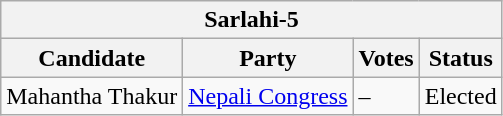<table class="wikitable">
<tr>
<th colspan="4">Sarlahi-5</th>
</tr>
<tr>
<th>Candidate</th>
<th>Party</th>
<th>Votes</th>
<th>Status</th>
</tr>
<tr>
<td>Mahantha Thakur</td>
<td><a href='#'>Nepali Congress</a></td>
<td>–</td>
<td>Elected</td>
</tr>
</table>
